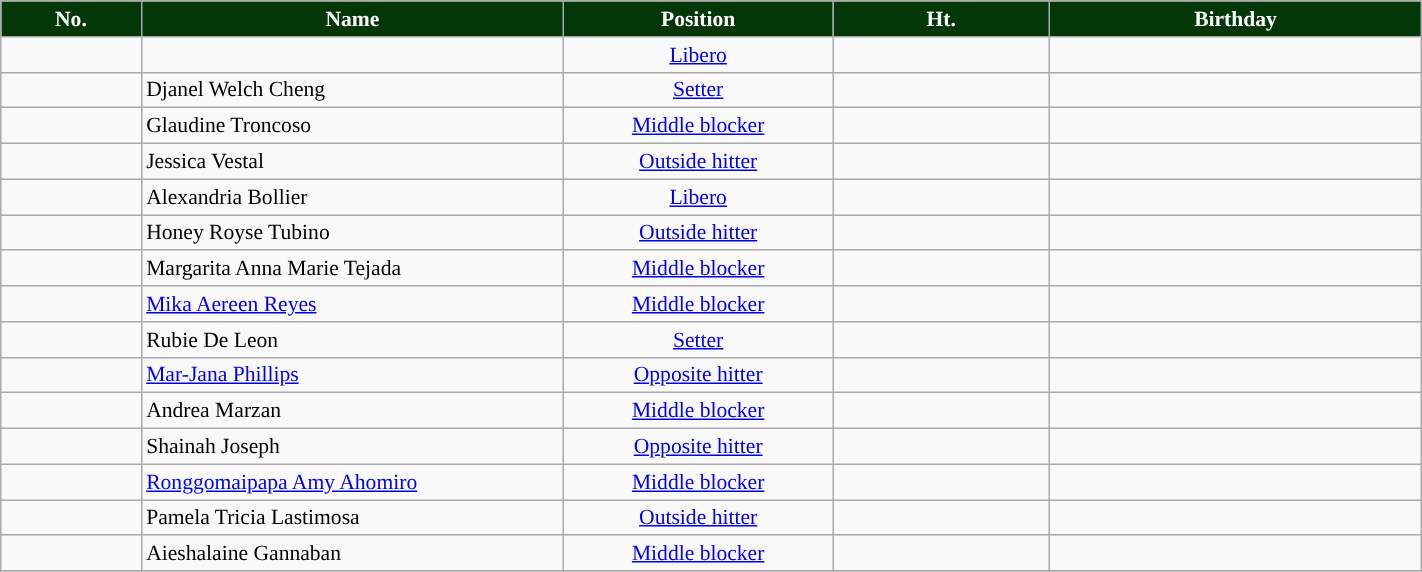<table class="wikitable sortable" style="font-size:90%; text-align:center; width:75%;">
<tr>
<th style="width:5em;; background:#033707; color:white; text-align: center"><strong>No.</strong></th>
<th style="width:16em; background:#033707; color:white;">Name</th>
<th style="width:10em;background:#033707; color:white; text-align: center"><strong>Position</strong></th>
<th style="width:8em; background:#033707; color:white;">Ht.</th>
<th style="width:14em; background:#033707; color:white;">Birthday</th>
</tr>
<tr>
<td></td>
<td align=left> </td>
<td><a href='#'>Libero</a></td>
<td></td>
<td align=right></td>
</tr>
<tr>
<td></td>
<td align=left> Djanel Welch Cheng</td>
<td><a href='#'>Setter</a></td>
<td></td>
<td align=right></td>
</tr>
<tr>
<td></td>
<td align=left> Glaudine Troncoso</td>
<td><a href='#'>Middle blocker</a></td>
<td></td>
<td></td>
</tr>
<tr>
<td></td>
<td align=left> Jessica Vestal</td>
<td><a href='#'>Outside hitter</a></td>
<td></td>
<td align=right></td>
</tr>
<tr>
<td></td>
<td align=left> Alexandria Bollier</td>
<td><a href='#'>Libero</a></td>
<td></td>
<td align=right></td>
</tr>
<tr>
<td></td>
<td align=left> Honey Royse Tubino</td>
<td><a href='#'>Outside hitter</a></td>
<td></td>
<td align=right></td>
</tr>
<tr>
<td></td>
<td align=left> Margarita Anna Marie Tejada</td>
<td><a href='#'>Middle blocker</a></td>
<td></td>
<td align=right></td>
</tr>
<tr>
<td></td>
<td align=left> <a href='#'>Mika Aereen Reyes</a></td>
<td><a href='#'>Middle blocker</a></td>
<td></td>
<td align=right></td>
</tr>
<tr>
<td></td>
<td align=left> Rubie De Leon</td>
<td><a href='#'>Setter</a></td>
<td></td>
<td align=right></td>
</tr>
<tr>
<td></td>
<td align=left> <a href='#'>Mar-Jana Phillips</a></td>
<td><a href='#'>Opposite hitter</a></td>
<td></td>
<td align=right></td>
</tr>
<tr>
<td></td>
<td align=left> Andrea Marzan</td>
<td><a href='#'>Middle blocker</a></td>
<td></td>
<td align=right></td>
</tr>
<tr>
<td></td>
<td align=left> Shainah Joseph</td>
<td><a href='#'>Opposite hitter</a></td>
<td></td>
<td align=right></td>
</tr>
<tr>
<td></td>
<td align=left> <a href='#'>Ronggomaipapa Amy Ahomiro</a></td>
<td><a href='#'>Middle blocker</a></td>
<td></td>
<td align=right></td>
</tr>
<tr>
<td></td>
<td align=left> Pamela Tricia Lastimosa</td>
<td><a href='#'>Outside hitter</a></td>
<td></td>
<td align=right></td>
</tr>
<tr>
<td></td>
<td align=left> Aieshalaine Gannaban</td>
<td><a href='#'>Middle blocker</a></td>
<td></td>
<td align=right></td>
</tr>
<tr>
</tr>
</table>
